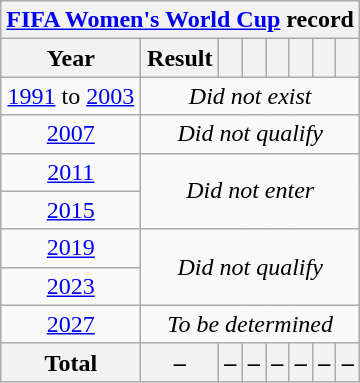<table class="wikitable" style="text-align: center;">
<tr>
<th colspan=9><a href='#'>FIFA Women's World Cup</a> record</th>
</tr>
<tr>
<th>Year</th>
<th>Result</th>
<th></th>
<th></th>
<th></th>
<th></th>
<th></th>
<th></th>
</tr>
<tr>
<td> <a href='#'>1991</a> to  <a href='#'>2003</a></td>
<td colspan=7><em>Did not exist</em></td>
</tr>
<tr>
<td> <a href='#'>2007</a></td>
<td colspan=7><em>Did not qualify</em></td>
</tr>
<tr>
<td> <a href='#'>2011</a></td>
<td colspan=7 rowspan=2><em>Did not enter</em></td>
</tr>
<tr>
<td> <a href='#'>2015</a></td>
</tr>
<tr>
<td> <a href='#'>2019</a></td>
<td colspan=7 rowspan=2><em>Did not qualify</em></td>
</tr>
<tr>
<td> <a href='#'>2023</a></td>
</tr>
<tr>
<td> <a href='#'>2027</a></td>
<td colspan=7><em>To be determined</em></td>
</tr>
<tr>
<th>Total</th>
<th>–</th>
<th>–</th>
<th>–</th>
<th>–</th>
<th>–</th>
<th>–</th>
<th>–</th>
</tr>
</table>
